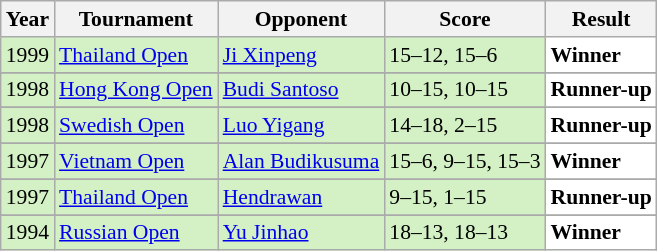<table class="sortable wikitable" style="font-size: 90%;">
<tr>
<th>Year</th>
<th>Tournament</th>
<th>Opponent</th>
<th>Score</th>
<th>Result</th>
</tr>
<tr style="background:#D4F1C5">
<td align="center">1999</td>
<td align="left"><a href='#'>Thailand Open</a></td>
<td align="left"> <a href='#'>Ji Xinpeng</a></td>
<td align="left">15–12, 15–6</td>
<td style="text-align:left; background:white"> <strong>Winner</strong></td>
</tr>
<tr>
</tr>
<tr style="background:#D4F1C5">
<td align="center">1998</td>
<td align="left"><a href='#'>Hong Kong Open</a></td>
<td align="left"> <a href='#'>Budi Santoso</a></td>
<td align="left">10–15, 10–15</td>
<td style="text-align:left; background:white"> <strong>Runner-up</strong></td>
</tr>
<tr>
</tr>
<tr style="background:#D4F1C5">
<td align="center">1998</td>
<td align="left"><a href='#'>Swedish Open</a></td>
<td align="left"> <a href='#'>Luo Yigang</a></td>
<td align="left">14–18, 2–15</td>
<td style="text-align:left; background:white"> <strong>Runner-up</strong></td>
</tr>
<tr>
</tr>
<tr style="background:#D4F1C5">
<td align="center">1997</td>
<td align="left"><a href='#'>Vietnam Open</a></td>
<td align="left"> <a href='#'>Alan Budikusuma</a></td>
<td align="left">15–6, 9–15, 15–3</td>
<td style="text-align:left; background:white"> <strong>Winner</strong></td>
</tr>
<tr>
</tr>
<tr style="background:#D4F1C5">
<td align="center">1997</td>
<td align="left"><a href='#'>Thailand Open</a></td>
<td align="left"> <a href='#'>Hendrawan</a></td>
<td align="left">9–15, 1–15</td>
<td style="text-align:left; background:white"> <strong>Runner-up</strong></td>
</tr>
<tr>
</tr>
<tr style="background:#D4F1C5">
<td align="center">1994</td>
<td align="left"><a href='#'>Russian Open</a></td>
<td align="left"> <a href='#'>Yu Jinhao</a></td>
<td align="left">18–13, 18–13</td>
<td style="text-align:left; background:white"> <strong>Winner</strong></td>
</tr>
</table>
